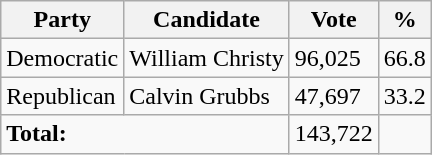<table class="wikitable">
<tr>
<th>Party</th>
<th>Candidate</th>
<th>Vote</th>
<th>%</th>
</tr>
<tr>
<td>Democratic</td>
<td>William Christy</td>
<td>96,025</td>
<td>66.8</td>
</tr>
<tr>
<td>Republican</td>
<td>Calvin Grubbs</td>
<td>47,697</td>
<td>33.2</td>
</tr>
<tr>
<td colspan="2"><strong>Total:</strong></td>
<td>143,722</td>
<td></td>
</tr>
</table>
